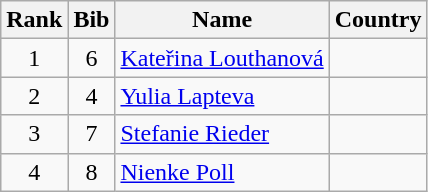<table class="wikitable" style="text-align:center;">
<tr>
<th>Rank</th>
<th>Bib</th>
<th>Name</th>
<th>Country</th>
</tr>
<tr>
<td>1</td>
<td>6</td>
<td align=left><a href='#'>Kateřina Louthanová</a></td>
<td align=left></td>
</tr>
<tr>
<td>2</td>
<td>4</td>
<td align=left><a href='#'>Yulia Lapteva</a></td>
<td align=left></td>
</tr>
<tr>
<td>3</td>
<td>7</td>
<td align=left><a href='#'>Stefanie Rieder</a></td>
<td align=left></td>
</tr>
<tr>
<td>4</td>
<td>8</td>
<td align=left><a href='#'>Nienke Poll</a></td>
<td align=left></td>
</tr>
</table>
